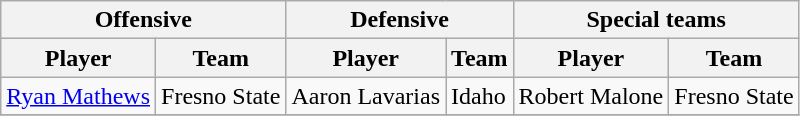<table class="wikitable" border="1">
<tr>
<th colspan="2">Offensive</th>
<th colspan="2">Defensive</th>
<th colspan="2">Special teams</th>
</tr>
<tr>
<th>Player</th>
<th>Team</th>
<th>Player</th>
<th>Team</th>
<th>Player</th>
<th>Team</th>
</tr>
<tr>
<td><a href='#'>Ryan Mathews</a></td>
<td>Fresno State</td>
<td>Aaron Lavarias</td>
<td>Idaho</td>
<td>Robert Malone</td>
<td>Fresno State</td>
</tr>
<tr>
</tr>
</table>
